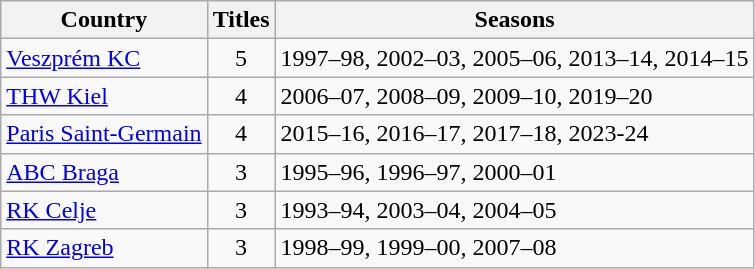<table class="wikitable">
<tr>
<th>Country</th>
<th>Titles</th>
<th>Seasons</th>
</tr>
<tr>
<td> <a href='#'>Veszprém KC</a></td>
<td align=center>5</td>
<td>1997–98, 2002–03, 2005–06, 2013–14, 2014–15</td>
</tr>
<tr>
<td> <a href='#'>THW Kiel</a></td>
<td align=center>4</td>
<td>2006–07, 2008–09, 2009–10, 2019–20</td>
</tr>
<tr>
<td> <a href='#'>Paris Saint-Germain</a></td>
<td align=center>4</td>
<td>2015–16, 2016–17, 2017–18, 2023-24</td>
</tr>
<tr>
<td> <a href='#'>ABC Braga</a></td>
<td align=center>3</td>
<td>1995–96, 1996–97, 2000–01</td>
</tr>
<tr>
<td> <a href='#'>RK Celje</a></td>
<td align=center>3</td>
<td>1993–94, 2003–04, 2004–05</td>
</tr>
<tr>
<td> <a href='#'>RK Zagreb</a></td>
<td align=center>3</td>
<td>1998–99, 1999–00, 2007–08</td>
</tr>
</table>
